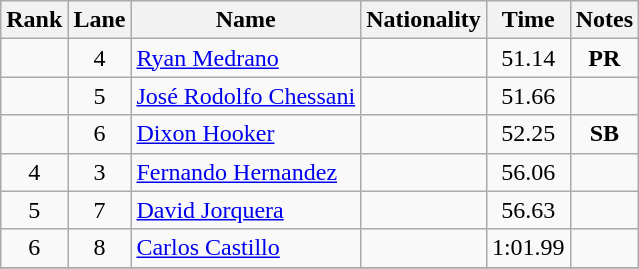<table class="wikitable sortable" style="text-align:center">
<tr>
<th>Rank</th>
<th>Lane</th>
<th>Name</th>
<th>Nationality</th>
<th>Time</th>
<th>Notes</th>
</tr>
<tr>
<td></td>
<td>4</td>
<td align=left><a href='#'>Ryan Medrano</a></td>
<td align=left></td>
<td>51.14</td>
<td><strong>PR</strong></td>
</tr>
<tr>
<td></td>
<td>5</td>
<td align=left><a href='#'>José Rodolfo Chessani</a></td>
<td align=left></td>
<td>51.66</td>
<td></td>
</tr>
<tr>
<td></td>
<td>6</td>
<td align=left><a href='#'>Dixon Hooker</a></td>
<td align=left></td>
<td>52.25</td>
<td><strong>SB</strong></td>
</tr>
<tr>
<td>4</td>
<td>3</td>
<td align=left><a href='#'>Fernando Hernandez</a></td>
<td align=left></td>
<td>56.06</td>
<td></td>
</tr>
<tr>
<td>5</td>
<td>7</td>
<td align=left><a href='#'>David Jorquera</a></td>
<td align=left></td>
<td>56.63</td>
<td></td>
</tr>
<tr>
<td>6</td>
<td>8</td>
<td align=left><a href='#'>Carlos Castillo</a></td>
<td align=left></td>
<td>1:01.99</td>
<td></td>
</tr>
<tr>
</tr>
</table>
